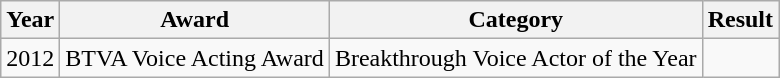<table class="wikitable">
<tr>
<th>Year</th>
<th>Award</th>
<th>Category</th>
<th>Result</th>
</tr>
<tr>
<td>2012</td>
<td>BTVA Voice Acting Award</td>
<td>Breakthrough Voice Actor of the Year</td>
<td></td>
</tr>
</table>
